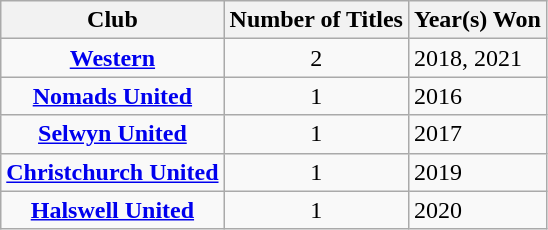<table class="wikitable sortable">
<tr>
<th>Club</th>
<th>Number of Titles</th>
<th>Year(s) Won</th>
</tr>
<tr>
<td align="center"><strong><a href='#'>Western</a></strong></td>
<td align="center">2</td>
<td>2018, 2021</td>
</tr>
<tr>
<td align="center"><strong><a href='#'>Nomads United</a></strong></td>
<td align="center">1</td>
<td>2016</td>
</tr>
<tr>
<td align="center"><strong><a href='#'>Selwyn United</a></strong></td>
<td align="center">1</td>
<td>2017</td>
</tr>
<tr>
<td align="center"><strong><a href='#'>Christchurch United</a></strong></td>
<td align="center">1</td>
<td>2019</td>
</tr>
<tr>
<td align="center"><strong><a href='#'>Halswell United</a></strong></td>
<td align="center">1</td>
<td>2020</td>
</tr>
</table>
